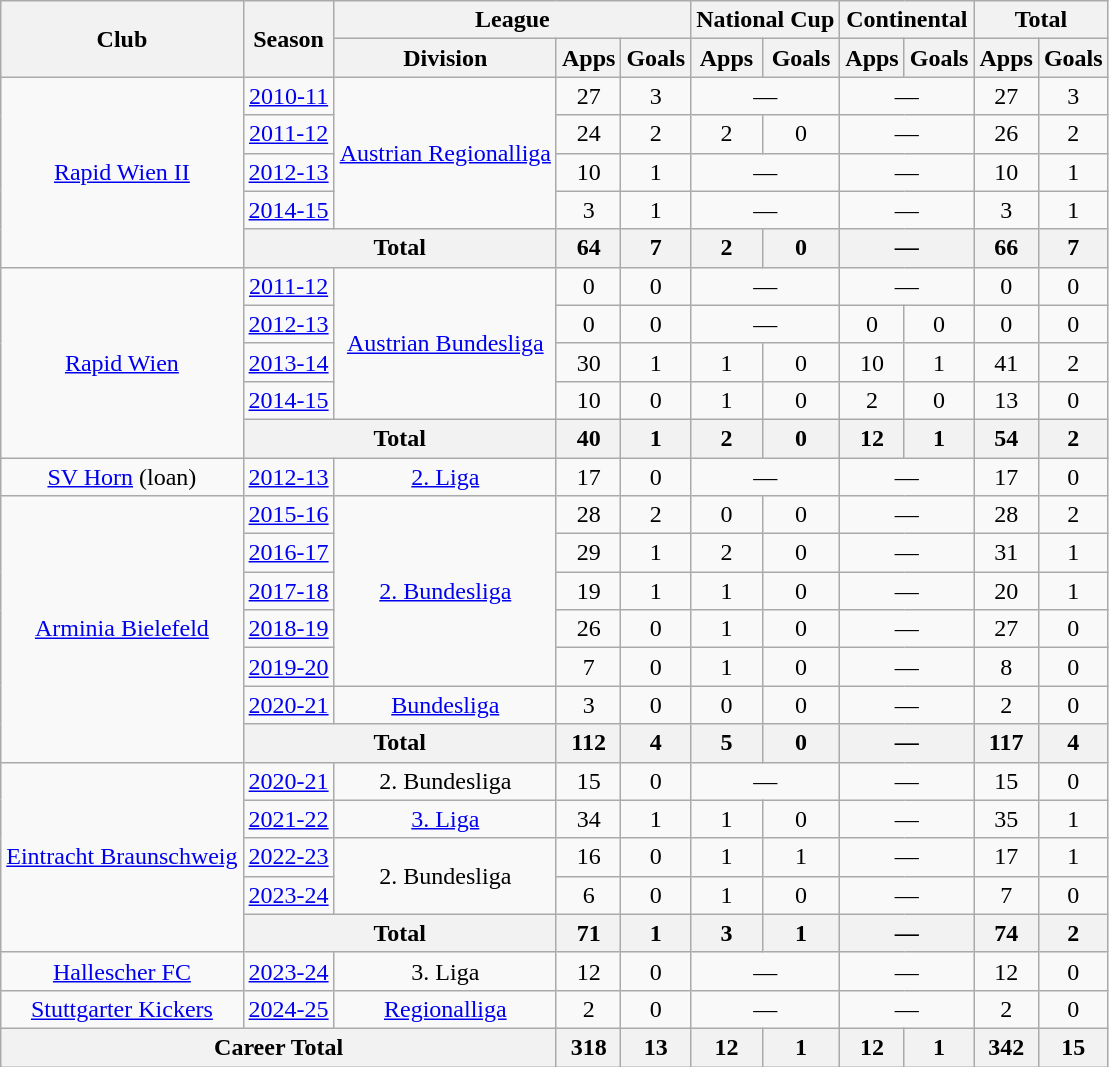<table class="wikitable" style="text-align: center">
<tr>
<th rowspan="2">Club</th>
<th rowspan="2">Season</th>
<th colspan="3">League</th>
<th colspan="2">National Cup</th>
<th colspan="2">Continental</th>
<th colspan="2">Total</th>
</tr>
<tr>
<th>Division</th>
<th>Apps</th>
<th>Goals</th>
<th>Apps</th>
<th>Goals</th>
<th>Apps</th>
<th>Goals</th>
<th>Apps</th>
<th>Goals</th>
</tr>
<tr>
<td rowspan="5"><a href='#'>Rapid Wien II</a></td>
<td><a href='#'>2010-11</a></td>
<td rowspan="4"><a href='#'>Austrian Regionalliga</a></td>
<td>27</td>
<td>3</td>
<td colspan="2">—</td>
<td colspan="2">—</td>
<td>27</td>
<td>3</td>
</tr>
<tr>
<td><a href='#'>2011-12</a></td>
<td>24</td>
<td>2</td>
<td>2</td>
<td>0</td>
<td colspan="2">—</td>
<td>26</td>
<td>2</td>
</tr>
<tr>
<td><a href='#'>2012-13</a></td>
<td>10</td>
<td>1</td>
<td colspan="2">—</td>
<td colspan="2">—</td>
<td>10</td>
<td>1</td>
</tr>
<tr>
<td><a href='#'>2014-15</a></td>
<td>3</td>
<td>1</td>
<td colspan="2">—</td>
<td colspan="2">—</td>
<td>3</td>
<td>1</td>
</tr>
<tr>
<th colspan="2">Total</th>
<th>64</th>
<th>7</th>
<th>2</th>
<th>0</th>
<th colspan="2">—</th>
<th>66</th>
<th>7</th>
</tr>
<tr>
<td rowspan="5"><a href='#'>Rapid Wien</a></td>
<td><a href='#'>2011-12</a></td>
<td rowspan="4"><a href='#'>Austrian Bundesliga</a></td>
<td>0</td>
<td>0</td>
<td colspan="2">—</td>
<td colspan="2">—</td>
<td>0</td>
<td>0</td>
</tr>
<tr>
<td><a href='#'>2012-13</a></td>
<td>0</td>
<td>0</td>
<td colspan="2">—</td>
<td>0</td>
<td>0</td>
<td>0</td>
<td>0</td>
</tr>
<tr>
<td><a href='#'>2013-14</a></td>
<td>30</td>
<td>1</td>
<td>1</td>
<td>0</td>
<td>10</td>
<td>1</td>
<td>41</td>
<td>2</td>
</tr>
<tr>
<td><a href='#'>2014-15</a></td>
<td>10</td>
<td>0</td>
<td>1</td>
<td>0</td>
<td>2</td>
<td>0</td>
<td>13</td>
<td>0</td>
</tr>
<tr>
<th colspan="2">Total</th>
<th>40</th>
<th>1</th>
<th>2</th>
<th>0</th>
<th>12</th>
<th>1</th>
<th>54</th>
<th>2</th>
</tr>
<tr>
<td><a href='#'>SV Horn</a> (loan)</td>
<td><a href='#'>2012-13</a></td>
<td><a href='#'>2. Liga</a></td>
<td>17</td>
<td>0</td>
<td colspan="2">—</td>
<td colspan="2">—</td>
<td>17</td>
<td>0</td>
</tr>
<tr>
<td rowspan="7"><a href='#'>Arminia Bielefeld</a></td>
<td><a href='#'>2015-16</a></td>
<td rowspan="5"><a href='#'>2. Bundesliga</a></td>
<td>28</td>
<td>2</td>
<td>0</td>
<td>0</td>
<td colspan="2">—</td>
<td>28</td>
<td>2</td>
</tr>
<tr>
<td><a href='#'>2016-17</a></td>
<td>29</td>
<td>1</td>
<td>2</td>
<td>0</td>
<td colspan="2">—</td>
<td>31</td>
<td>1</td>
</tr>
<tr>
<td><a href='#'>2017-18</a></td>
<td>19</td>
<td>1</td>
<td>1</td>
<td>0</td>
<td colspan="2">—</td>
<td>20</td>
<td>1</td>
</tr>
<tr>
<td><a href='#'>2018-19</a></td>
<td>26</td>
<td>0</td>
<td>1</td>
<td>0</td>
<td colspan="2">—</td>
<td>27</td>
<td>0</td>
</tr>
<tr>
<td><a href='#'>2019-20</a></td>
<td>7</td>
<td>0</td>
<td>1</td>
<td>0</td>
<td colspan="2">—</td>
<td>8</td>
<td>0</td>
</tr>
<tr>
<td><a href='#'>2020-21</a></td>
<td><a href='#'>Bundesliga</a></td>
<td>3</td>
<td>0</td>
<td>0</td>
<td>0</td>
<td colspan="2">—</td>
<td>2</td>
<td>0</td>
</tr>
<tr>
<th colspan="2">Total</th>
<th>112</th>
<th>4</th>
<th>5</th>
<th>0</th>
<th colspan="2">—</th>
<th>117</th>
<th>4</th>
</tr>
<tr>
<td rowspan="5"><a href='#'>Eintracht Braunschweig</a></td>
<td><a href='#'>2020-21</a></td>
<td>2. Bundesliga</td>
<td>15</td>
<td>0</td>
<td colspan="2">—</td>
<td colspan="2">—</td>
<td>15</td>
<td>0</td>
</tr>
<tr>
<td><a href='#'>2021-22</a></td>
<td><a href='#'>3. Liga</a></td>
<td>34</td>
<td>1</td>
<td>1</td>
<td>0</td>
<td colspan="2">—</td>
<td>35</td>
<td>1</td>
</tr>
<tr>
<td><a href='#'>2022-23</a></td>
<td rowspan="2">2. Bundesliga</td>
<td>16</td>
<td>0</td>
<td>1</td>
<td>1</td>
<td colspan="2">—</td>
<td>17</td>
<td>1</td>
</tr>
<tr>
<td><a href='#'>2023-24</a></td>
<td>6</td>
<td>0</td>
<td>1</td>
<td>0</td>
<td colspan="2">—</td>
<td>7</td>
<td>0</td>
</tr>
<tr>
<th colspan="2">Total</th>
<th>71</th>
<th>1</th>
<th>3</th>
<th>1</th>
<th colspan="2">—</th>
<th>74</th>
<th>2</th>
</tr>
<tr>
<td><a href='#'>Hallescher FC</a></td>
<td><a href='#'>2023-24</a></td>
<td>3. Liga</td>
<td>12</td>
<td>0</td>
<td colspan="2">—</td>
<td colspan="2">—</td>
<td>12</td>
<td>0</td>
</tr>
<tr>
<td><a href='#'>Stuttgarter Kickers</a></td>
<td><a href='#'>2024-25</a></td>
<td><a href='#'>Regionalliga</a></td>
<td>2</td>
<td>0</td>
<td colspan="2">—</td>
<td colspan="2">—</td>
<td>2</td>
<td>0</td>
</tr>
<tr>
<th colspan="3">Career Total</th>
<th>318</th>
<th>13</th>
<th>12</th>
<th>1</th>
<th>12</th>
<th>1</th>
<th>342</th>
<th>15</th>
</tr>
</table>
